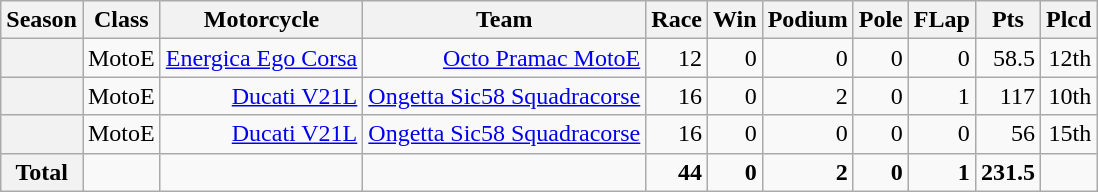<table class="wikitable" style=text-align:right>
<tr>
<th>Season</th>
<th>Class</th>
<th>Motorcycle</th>
<th>Team</th>
<th>Race</th>
<th>Win</th>
<th>Podium</th>
<th>Pole</th>
<th>FLap</th>
<th>Pts</th>
<th>Plcd</th>
</tr>
<tr>
<th></th>
<td>MotoE</td>
<td><a href='#'>Energica Ego Corsa</a></td>
<td><a href='#'>Octo Pramac MotoE</a></td>
<td>12</td>
<td>0</td>
<td>0</td>
<td>0</td>
<td>0</td>
<td>58.5</td>
<td>12th</td>
</tr>
<tr>
<th></th>
<td>MotoE</td>
<td><a href='#'>Ducati V21L</a></td>
<td><a href='#'>Ongetta Sic58 Squadracorse</a></td>
<td>16</td>
<td>0</td>
<td>2</td>
<td>0</td>
<td>1</td>
<td>117</td>
<td>10th</td>
</tr>
<tr>
<th></th>
<td>MotoE</td>
<td><a href='#'>Ducati V21L</a></td>
<td><a href='#'>Ongetta Sic58 Squadracorse</a></td>
<td>16</td>
<td>0</td>
<td>0</td>
<td>0</td>
<td>0</td>
<td>56</td>
<td>15th</td>
</tr>
<tr>
<th>Total</th>
<td></td>
<td></td>
<td></td>
<td><strong>44</strong></td>
<td><strong>0</strong></td>
<td><strong>2</strong></td>
<td><strong>0</strong></td>
<td><strong>1</strong></td>
<td><strong>231.5</strong></td>
<td></td>
</tr>
</table>
